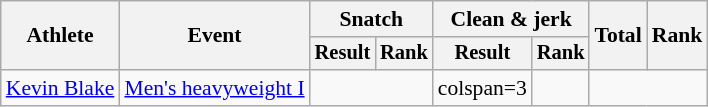<table class="wikitable" style="font-size:90%">
<tr>
<th rowspan="2">Athlete</th>
<th rowspan="2">Event</th>
<th colspan="2">Snatch</th>
<th colspan="2">Clean & jerk</th>
<th rowspan="2">Total</th>
<th rowspan="2">Rank</th>
</tr>
<tr style="font-size:95%">
<th>Result</th>
<th>Rank</th>
<th>Result</th>
<th>Rank</th>
</tr>
<tr align=center>
<td align=left><a href='#'>Kevin Blake</a></td>
<td align=left><a href='#'>Men's heavyweight I</a></td>
<td colspan=2></td>
<td>colspan=3 </td>
<td></td>
</tr>
</table>
